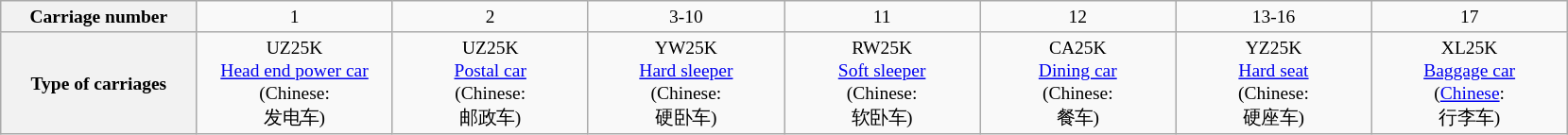<table class="wikitable" style="text-align: center; font-size: small;">
<tr>
<th>Carriage number</th>
<td>1</td>
<td>2</td>
<td>3-10</td>
<td>11</td>
<td>12</td>
<td>13-16</td>
<td>17</td>
</tr>
<tr>
<th style="width: 10%;">Type of carriages</th>
<td style="width: 10%;">UZ25K<br><a href='#'>Head end power car</a><br>(Chinese:<br>发电车)</td>
<td style="width: 10%;">UZ25K<br><a href='#'>Postal car</a><br>(Chinese:<br>邮政车)</td>
<td style="width: 10%;">YW25K<br><a href='#'>Hard sleeper</a><br>(Chinese:<br>硬卧车)</td>
<td style="width: 10%;">RW25K<br><a href='#'>Soft sleeper</a><br>(Chinese:<br>软卧车)</td>
<td style="width: 10%;">CA25K<br><a href='#'>Dining car</a><br>(Chinese:<br>餐车)</td>
<td style="width: 10%;">YZ25K<br><a href='#'>Hard seat</a><br>(Chinese:<br>硬座车)</td>
<td style="width: 10%;">XL25K<br><a href='#'>Baggage car</a><br>(<a href='#'>Chinese</a>:<br>行李车)</td>
</tr>
</table>
